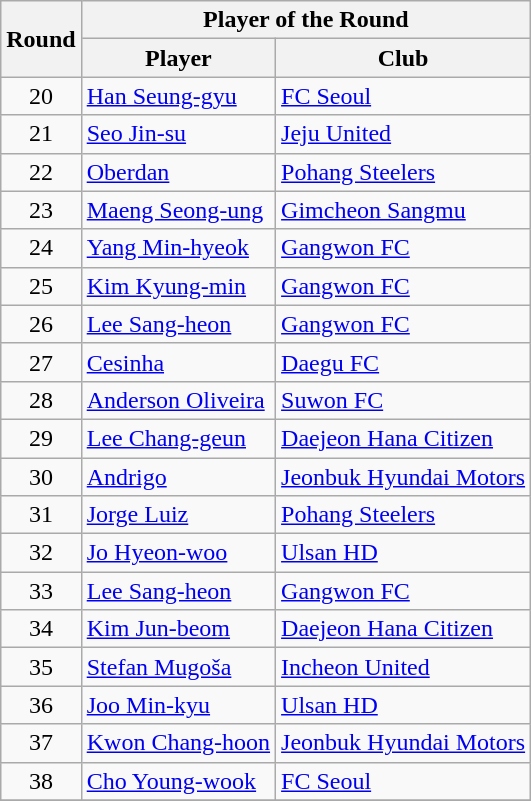<table class="wikitable">
<tr>
<th rowspan=2>Round</th>
<th colspan=2>Player of the Round</th>
</tr>
<tr>
<th>Player</th>
<th>Club</th>
</tr>
<tr>
<td align=center>20</td>
<td> <a href='#'>Han Seung-gyu</a></td>
<td><a href='#'>FC Seoul</a></td>
</tr>
<tr>
<td align=center>21</td>
<td> <a href='#'>Seo Jin-su</a></td>
<td><a href='#'>Jeju United</a></td>
</tr>
<tr>
<td align=center>22</td>
<td> <a href='#'>Oberdan</a></td>
<td><a href='#'>Pohang Steelers</a></td>
</tr>
<tr>
<td align=center>23</td>
<td> <a href='#'>Maeng Seong-ung</a></td>
<td><a href='#'>Gimcheon Sangmu</a></td>
</tr>
<tr>
<td align=center>24</td>
<td> <a href='#'>Yang Min-hyeok</a></td>
<td><a href='#'>Gangwon FC</a></td>
</tr>
<tr>
<td align=center>25</td>
<td> <a href='#'>Kim Kyung-min</a></td>
<td><a href='#'>Gangwon FC</a></td>
</tr>
<tr>
<td align=center>26</td>
<td> <a href='#'>Lee Sang-heon</a></td>
<td><a href='#'>Gangwon FC</a></td>
</tr>
<tr>
<td align=center>27</td>
<td> <a href='#'>Cesinha</a></td>
<td><a href='#'>Daegu FC</a></td>
</tr>
<tr>
<td align=center>28</td>
<td> <a href='#'>Anderson Oliveira</a></td>
<td><a href='#'>Suwon FC</a></td>
</tr>
<tr>
<td align=center>29</td>
<td> <a href='#'>Lee Chang-geun</a></td>
<td><a href='#'>Daejeon Hana Citizen</a></td>
</tr>
<tr>
<td align=center>30</td>
<td> <a href='#'>Andrigo</a></td>
<td><a href='#'>Jeonbuk Hyundai Motors</a></td>
</tr>
<tr>
<td align=center>31</td>
<td> <a href='#'>Jorge Luiz</a></td>
<td><a href='#'>Pohang Steelers</a></td>
</tr>
<tr>
<td align=center>32</td>
<td> <a href='#'>Jo Hyeon-woo</a></td>
<td><a href='#'>Ulsan HD</a></td>
</tr>
<tr>
<td align=center>33</td>
<td> <a href='#'>Lee Sang-heon</a></td>
<td><a href='#'>Gangwon FC</a></td>
</tr>
<tr>
<td align=center>34</td>
<td> <a href='#'>Kim Jun-beom</a></td>
<td><a href='#'>Daejeon Hana Citizen</a></td>
</tr>
<tr>
<td align=center>35</td>
<td> <a href='#'>Stefan Mugoša</a></td>
<td><a href='#'>Incheon United</a></td>
</tr>
<tr>
<td align=center>36</td>
<td> <a href='#'>Joo Min-kyu</a></td>
<td><a href='#'>Ulsan HD</a></td>
</tr>
<tr>
<td align=center>37</td>
<td> <a href='#'>Kwon Chang-hoon</a></td>
<td><a href='#'>Jeonbuk Hyundai Motors</a></td>
</tr>
<tr>
<td align=center>38</td>
<td> <a href='#'>Cho Young-wook</a></td>
<td><a href='#'>FC Seoul</a></td>
</tr>
<tr>
</tr>
</table>
